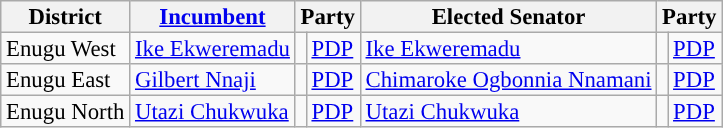<table class="sortable wikitable" style="font-size:95%;line-height:14px;">
<tr>
<th class="unsortable">District</th>
<th class="unsortable"><a href='#'>Incumbent</a></th>
<th colspan="2">Party</th>
<th class="unsortable">Elected Senator</th>
<th colspan="2">Party</th>
</tr>
<tr>
<td>Enugu West</td>
<td><a href='#'>Ike Ekweremadu</a></td>
<td style="background:"></td>
<td><a href='#'>PDP</a></td>
<td><a href='#'>Ike Ekweremadu</a></td>
<td style="background:"></td>
<td><a href='#'>PDP</a></td>
</tr>
<tr>
<td>Enugu East</td>
<td><a href='#'>Gilbert Nnaji</a></td>
<td style="background:"></td>
<td><a href='#'>PDP</a></td>
<td><a href='#'>Chimaroke Ogbonnia Nnamani</a></td>
<td style="background:"></td>
<td><a href='#'>PDP</a></td>
</tr>
<tr>
<td>Enugu North</td>
<td><a href='#'>Utazi Chukwuka</a></td>
<td style="background:"></td>
<td><a href='#'>PDP</a></td>
<td><a href='#'>Utazi Chukwuka</a></td>
<td style="background:"></td>
<td><a href='#'>PDP</a></td>
</tr>
</table>
